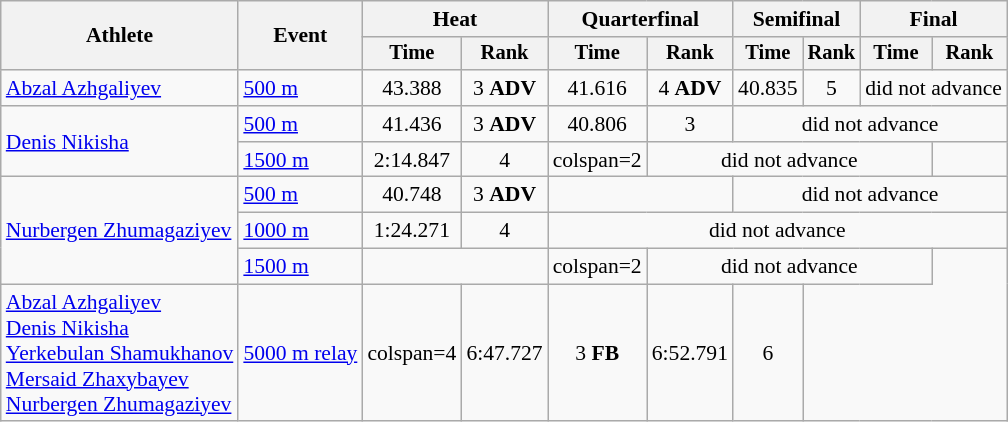<table class="wikitable" style="font-size:90%">
<tr>
<th rowspan=2>Athlete</th>
<th rowspan=2>Event</th>
<th colspan=2>Heat</th>
<th colspan=2>Quarterfinal</th>
<th colspan=2>Semifinal</th>
<th colspan=2>Final</th>
</tr>
<tr style="font-size:95%">
<th>Time</th>
<th>Rank</th>
<th>Time</th>
<th>Rank</th>
<th>Time</th>
<th>Rank</th>
<th>Time</th>
<th>Rank</th>
</tr>
<tr align=center>
<td align="left"><a href='#'>Abzal Azhgaliyev</a></td>
<td align="left"><a href='#'>500 m</a></td>
<td>43.388</td>
<td>3 <strong>ADV</strong></td>
<td>41.616</td>
<td>4 <strong>ADV</strong></td>
<td>40.835</td>
<td>5</td>
<td colspan=2>did not advance</td>
</tr>
<tr align=center>
<td align=left rowspan="2"><a href='#'>Denis Nikisha</a></td>
<td align=left><a href='#'>500 m</a></td>
<td>41.436</td>
<td>3 <strong>ADV</strong></td>
<td>40.806</td>
<td>3</td>
<td colspan=4>did not advance</td>
</tr>
<tr align=center>
<td align="left"><a href='#'>1500 m</a></td>
<td>2:14.847</td>
<td>4</td>
<td>colspan=2 </td>
<td colspan=4>did not advance</td>
</tr>
<tr align=center>
<td align=left rowspan=3><a href='#'>Nurbergen Zhumagaziyev</a></td>
<td align=left><a href='#'>500 m</a></td>
<td>40.748</td>
<td>3 <strong>ADV</strong></td>
<td colspan=2></td>
<td colspan=4>did not advance</td>
</tr>
<tr align=center>
<td align=left><a href='#'>1000 m</a></td>
<td>1:24.271</td>
<td>4</td>
<td colspan=6>did not advance</td>
</tr>
<tr align=center>
<td align=left><a href='#'>1500 m</a></td>
<td colspan=2></td>
<td>colspan=2 </td>
<td colspan=4>did not advance</td>
</tr>
<tr align=center>
<td align=left><a href='#'>Abzal Azhgaliyev</a><br><a href='#'>Denis Nikisha</a><br><a href='#'>Yerkebulan Shamukhanov</a><br><a href='#'>Mersaid Zhaxybayev</a><br><a href='#'>Nurbergen Zhumagaziyev</a></td>
<td align=left><a href='#'>5000 m relay</a></td>
<td>colspan=4 </td>
<td>6:47.727</td>
<td>3 <strong>FB</strong></td>
<td>6:52.791</td>
<td>6</td>
</tr>
</table>
